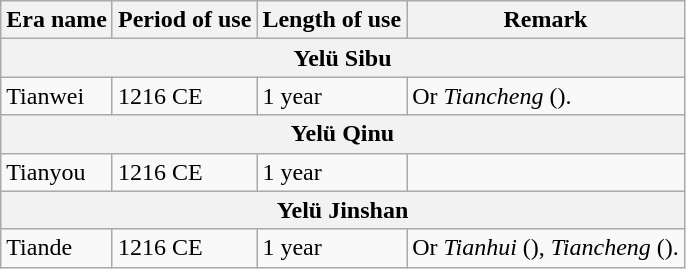<table class="wikitable">
<tr>
<th>Era name</th>
<th>Period of use</th>
<th>Length of use</th>
<th>Remark</th>
</tr>
<tr>
<th colspan="4">Yelü Sibu<br></th>
</tr>
<tr>
<td>Tianwei<br></td>
<td>1216 CE</td>
<td>1 year</td>
<td>Or <em>Tiancheng</em> ().</td>
</tr>
<tr>
<th colspan="4">Yelü Qinu<br></th>
</tr>
<tr>
<td>Tianyou<br></td>
<td>1216 CE</td>
<td>1 year</td>
<td></td>
</tr>
<tr>
<th colspan="4">Yelü Jinshan<br></th>
</tr>
<tr>
<td>Tiande<br></td>
<td>1216 CE</td>
<td>1 year</td>
<td>Or <em>Tianhui</em> (), <em>Tiancheng</em> ().</td>
</tr>
</table>
